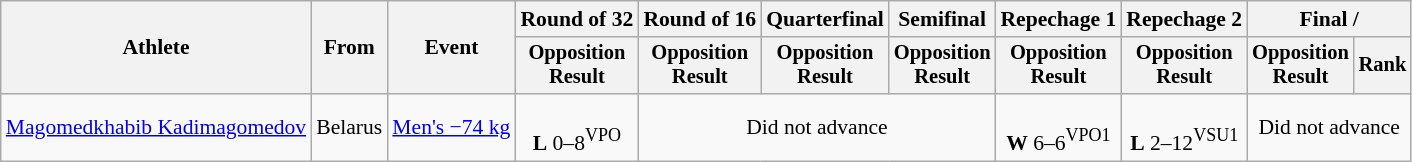<table class="wikitable" style="font-size:90%">
<tr>
<th rowspan=2>Athlete</th>
<th rowspan=2>From</th>
<th rowspan=2>Event</th>
<th>Round of 32</th>
<th>Round of 16</th>
<th>Quarterfinal</th>
<th>Semifinal</th>
<th>Repechage 1</th>
<th>Repechage 2</th>
<th colspan=2>Final / </th>
</tr>
<tr style="font-size: 95%">
<th>Opposition<br>Result</th>
<th>Opposition<br>Result</th>
<th>Opposition<br>Result</th>
<th>Opposition<br>Result</th>
<th>Opposition<br>Result</th>
<th>Opposition<br>Result</th>
<th>Opposition<br>Result</th>
<th>Rank</th>
</tr>
<tr align=center>
<td align=left><a href='#'>Magomedkhabib Kadimagomedov</a></td>
<td align=left>Belarus</td>
<td align=left><a href='#'>Men's −74 kg</a></td>
<td><br><strong>L</strong> 0–8<sup>VPO</sup></td>
<td colspan=3>Did not advance</td>
<td><br><strong>W</strong> 6–6<sup>VPO1</sup></td>
<td><br><strong>L</strong> 2–12<sup>VSU1</sup></td>
<td colspan=2>Did not advance</td>
</tr>
</table>
